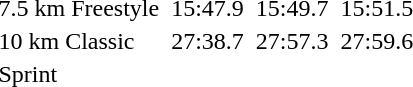<table>
<tr>
<td>7.5 km Freestyle</td>
<td></td>
<td>15:47.9</td>
<td></td>
<td>15:49.7</td>
<td></td>
<td>15:51.5</td>
</tr>
<tr>
<td>10 km Classic</td>
<td></td>
<td>27:38.7</td>
<td></td>
<td>27:57.3</td>
<td></td>
<td>27:59.6</td>
</tr>
<tr>
<td>Sprint</td>
<td colspan="2"></td>
<td colspan="2"></td>
<td colspan="2"></td>
</tr>
</table>
